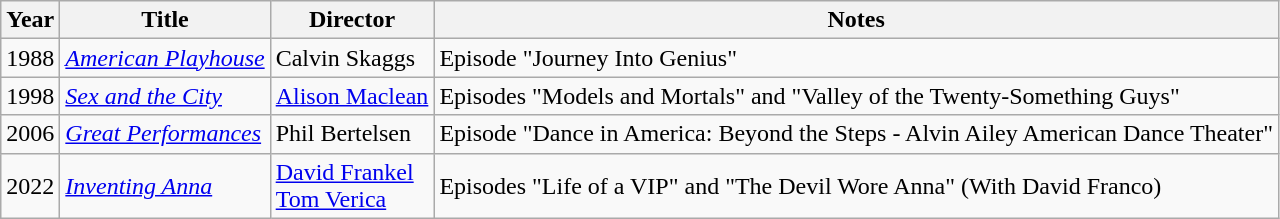<table class="wikitable">
<tr>
<th>Year</th>
<th>Title</th>
<th>Director</th>
<th>Notes</th>
</tr>
<tr>
<td>1988</td>
<td><em><a href='#'>American Playhouse</a></em></td>
<td>Calvin Skaggs</td>
<td>Episode "Journey Into Genius"</td>
</tr>
<tr>
<td>1998</td>
<td><em><a href='#'>Sex and the City</a></em></td>
<td><a href='#'>Alison Maclean</a></td>
<td>Episodes "Models and Mortals" and "Valley of the Twenty-Something Guys"</td>
</tr>
<tr>
<td>2006</td>
<td><em><a href='#'>Great Performances</a></em></td>
<td>Phil Bertelsen</td>
<td>Episode "Dance in America: Beyond the Steps - Alvin Ailey American Dance Theater"</td>
</tr>
<tr>
<td>2022</td>
<td><em><a href='#'>Inventing Anna</a></em></td>
<td><a href='#'>David Frankel</a><br><a href='#'>Tom Verica</a></td>
<td>Episodes "Life of a VIP" and "The Devil Wore Anna" (With David Franco)</td>
</tr>
</table>
